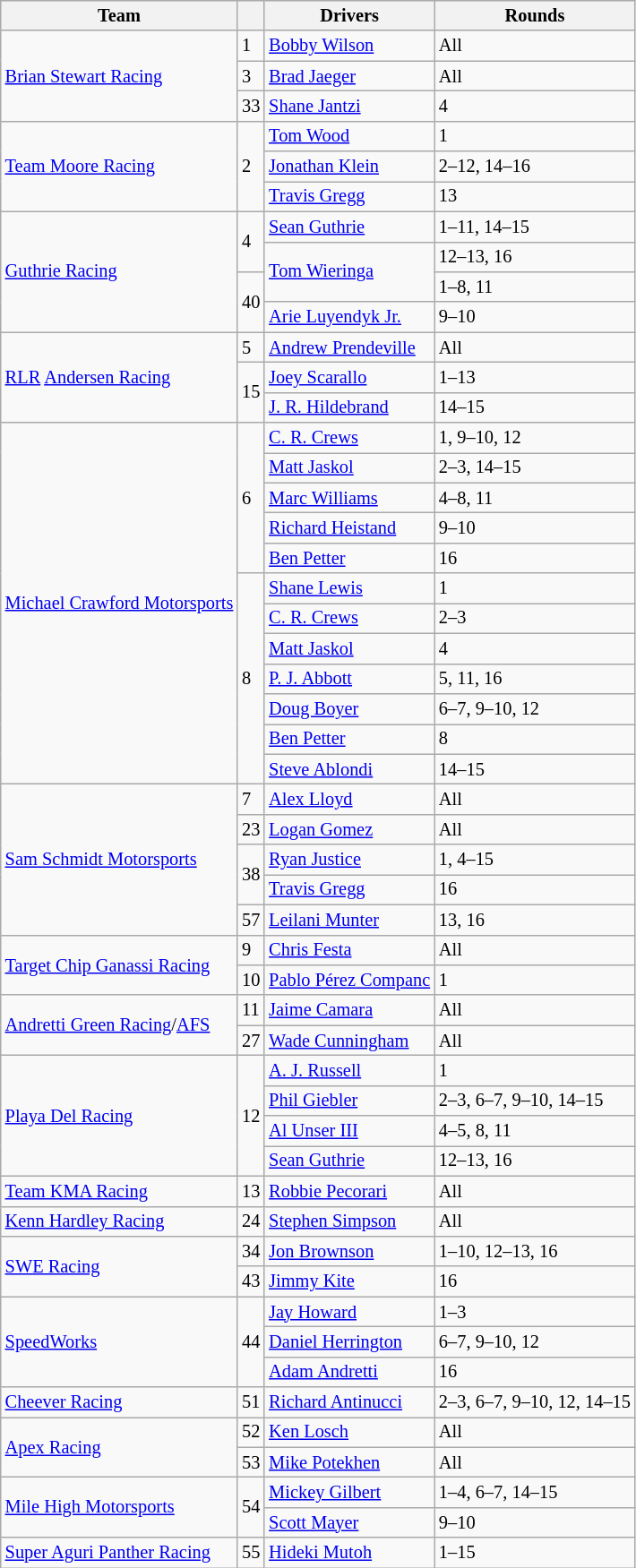<table class="wikitable" style="font-size: 85%">
<tr>
<th>Team</th>
<th></th>
<th>Drivers</th>
<th>Rounds</th>
</tr>
<tr>
<td rowspan=3> <a href='#'>Brian Stewart Racing</a></td>
<td>1</td>
<td> <a href='#'>Bobby Wilson</a></td>
<td>All</td>
</tr>
<tr>
<td>3</td>
<td> <a href='#'>Brad Jaeger</a></td>
<td>All</td>
</tr>
<tr>
<td>33</td>
<td> <a href='#'>Shane Jantzi</a></td>
<td>4</td>
</tr>
<tr>
<td rowspan=3> <a href='#'>Team Moore Racing</a></td>
<td rowspan=3>2</td>
<td> <a href='#'>Tom Wood</a></td>
<td>1</td>
</tr>
<tr>
<td> <a href='#'>Jonathan Klein</a></td>
<td>2–12, 14–16</td>
</tr>
<tr>
<td> <a href='#'>Travis Gregg</a></td>
<td>13</td>
</tr>
<tr>
<td rowspan=4> <a href='#'>Guthrie Racing</a></td>
<td rowspan=2>4</td>
<td> <a href='#'>Sean Guthrie</a></td>
<td>1–11, 14–15</td>
</tr>
<tr>
<td rowspan=2> <a href='#'>Tom Wieringa</a></td>
<td>12–13, 16</td>
</tr>
<tr>
<td rowspan=2>40</td>
<td>1–8, 11</td>
</tr>
<tr>
<td> <a href='#'>Arie Luyendyk Jr.</a></td>
<td>9–10</td>
</tr>
<tr>
<td rowspan=3> <a href='#'>RLR</a> <a href='#'>Andersen Racing</a></td>
<td>5</td>
<td> <a href='#'>Andrew Prendeville</a></td>
<td>All</td>
</tr>
<tr>
<td rowspan=2>15</td>
<td> <a href='#'>Joey Scarallo</a></td>
<td>1–13</td>
</tr>
<tr>
<td> <a href='#'>J. R. Hildebrand</a></td>
<td>14–15</td>
</tr>
<tr>
<td rowspan="12"> <a href='#'>Michael Crawford Motorsports</a></td>
<td rowspan="5">6</td>
<td> <a href='#'>C. R. Crews</a></td>
<td>1, 9–10, 12</td>
</tr>
<tr>
<td> <a href='#'>Matt Jaskol</a></td>
<td>2–3, 14–15</td>
</tr>
<tr>
<td> <a href='#'>Marc Williams</a></td>
<td>4–8, 11</td>
</tr>
<tr>
<td> <a href='#'>Richard Heistand</a></td>
<td>9–10</td>
</tr>
<tr>
<td> <a href='#'>Ben Petter</a></td>
<td>16</td>
</tr>
<tr>
<td rowspan=7>8</td>
<td> <a href='#'>Shane Lewis</a></td>
<td>1</td>
</tr>
<tr>
<td> <a href='#'>C. R. Crews</a></td>
<td>2–3</td>
</tr>
<tr>
<td> <a href='#'>Matt Jaskol</a></td>
<td>4</td>
</tr>
<tr>
<td> <a href='#'>P. J. Abbott</a></td>
<td>5, 11, 16</td>
</tr>
<tr>
<td> <a href='#'>Doug Boyer</a></td>
<td>6–7, 9–10, 12</td>
</tr>
<tr>
<td> <a href='#'>Ben Petter</a></td>
<td>8</td>
</tr>
<tr>
<td> <a href='#'>Steve Ablondi</a></td>
<td>14–15</td>
</tr>
<tr>
<td rowspan=5> <a href='#'>Sam Schmidt Motorsports</a></td>
<td>7</td>
<td> <a href='#'>Alex Lloyd</a></td>
<td>All</td>
</tr>
<tr>
<td>23</td>
<td> <a href='#'>Logan Gomez</a></td>
<td>All</td>
</tr>
<tr>
<td rowspan=2>38</td>
<td> <a href='#'>Ryan Justice</a></td>
<td>1, 4–15</td>
</tr>
<tr>
<td> <a href='#'>Travis Gregg</a></td>
<td>16</td>
</tr>
<tr>
<td>57</td>
<td> <a href='#'>Leilani Munter</a></td>
<td>13, 16</td>
</tr>
<tr>
<td rowspan=2> <a href='#'>Target Chip Ganassi Racing</a></td>
<td>9</td>
<td> <a href='#'>Chris Festa</a></td>
<td>All</td>
</tr>
<tr>
<td>10</td>
<td> <a href='#'>Pablo Pérez Companc</a></td>
<td>1</td>
</tr>
<tr>
<td rowspan=2> <a href='#'>Andretti Green Racing</a>/<a href='#'>AFS</a></td>
<td>11</td>
<td> <a href='#'>Jaime Camara</a></td>
<td>All</td>
</tr>
<tr>
<td>27</td>
<td> <a href='#'>Wade Cunningham</a></td>
<td>All</td>
</tr>
<tr>
<td rowspan=4> <a href='#'>Playa Del Racing</a></td>
<td rowspan=4>12</td>
<td> <a href='#'>A. J. Russell</a></td>
<td>1</td>
</tr>
<tr>
<td> <a href='#'>Phil Giebler</a></td>
<td>2–3, 6–7, 9–10, 14–15</td>
</tr>
<tr>
<td> <a href='#'>Al Unser III</a></td>
<td>4–5, 8, 11</td>
</tr>
<tr>
<td> <a href='#'>Sean Guthrie</a></td>
<td>12–13, 16</td>
</tr>
<tr>
<td> <a href='#'>Team KMA Racing</a></td>
<td>13</td>
<td> <a href='#'>Robbie Pecorari</a></td>
<td>All</td>
</tr>
<tr>
<td> <a href='#'>Kenn Hardley Racing</a></td>
<td>24</td>
<td> <a href='#'>Stephen Simpson</a></td>
<td>All</td>
</tr>
<tr>
<td rowspan=2> <a href='#'>SWE Racing</a></td>
<td>34</td>
<td> <a href='#'>Jon Brownson</a></td>
<td>1–10, 12–13, 16</td>
</tr>
<tr>
<td>43</td>
<td> <a href='#'>Jimmy Kite</a></td>
<td>16</td>
</tr>
<tr>
<td rowspan=3> <a href='#'>SpeedWorks</a></td>
<td rowspan=3>44</td>
<td> <a href='#'>Jay Howard</a></td>
<td>1–3</td>
</tr>
<tr>
<td> <a href='#'>Daniel Herrington</a></td>
<td>6–7, 9–10, 12</td>
</tr>
<tr>
<td> <a href='#'>Adam Andretti</a></td>
<td>16</td>
</tr>
<tr>
<td> <a href='#'>Cheever Racing</a></td>
<td>51</td>
<td> <a href='#'>Richard Antinucci</a></td>
<td>2–3, 6–7, 9–10, 12, 14–15</td>
</tr>
<tr>
<td rowspan=2> <a href='#'>Apex Racing</a></td>
<td>52</td>
<td> <a href='#'>Ken Losch</a></td>
<td>All</td>
</tr>
<tr>
<td>53</td>
<td> <a href='#'>Mike Potekhen</a></td>
<td>All</td>
</tr>
<tr>
<td rowspan="2"> <a href='#'>Mile High Motorsports</a></td>
<td rowspan="2">54</td>
<td> <a href='#'>Mickey Gilbert</a></td>
<td>1–4, 6–7, 14–15</td>
</tr>
<tr>
<td> <a href='#'>Scott Mayer</a></td>
<td>9–10</td>
</tr>
<tr>
<td> <a href='#'>Super Aguri Panther Racing</a></td>
<td>55</td>
<td> <a href='#'>Hideki Mutoh</a></td>
<td>1–15</td>
</tr>
</table>
